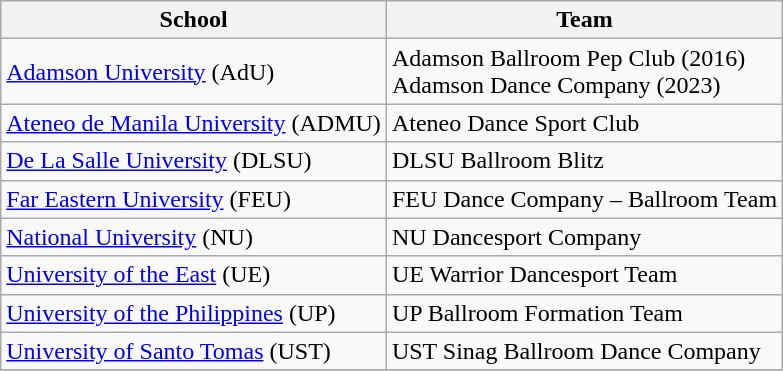<table class="wikitable" style="text align: center">
<tr>
<th>School</th>
<th>Team</th>
</tr>
<tr>
<td> <a href='#'>Adamson University</a> (AdU)</td>
<td>Adamson Ballroom Pep Club (2016)<br>Adamson Dance Company (2023)</td>
</tr>
<tr>
<td> <a href='#'>Ateneo de Manila University</a> (ADMU)</td>
<td>Ateneo Dance Sport Club </td>
</tr>
<tr>
<td> <a href='#'>De La Salle University</a> (DLSU)</td>
<td>DLSU Ballroom Blitz</td>
</tr>
<tr>
<td> <a href='#'>Far Eastern University</a> (FEU)</td>
<td>FEU Dance Company – Ballroom Team</td>
</tr>
<tr>
<td> <a href='#'>National University</a> (NU)</td>
<td>NU Dancesport Company </td>
</tr>
<tr>
<td> <a href='#'>University of the East</a> (UE)</td>
<td>UE Warrior Dancesport Team</td>
</tr>
<tr>
<td> <a href='#'>University of the Philippines</a> (UP)</td>
<td>UP Ballroom Formation Team</td>
</tr>
<tr>
<td> <a href='#'>University of Santo Tomas</a> (UST)</td>
<td>UST Sinag Ballroom Dance Company</td>
</tr>
<tr>
</tr>
</table>
